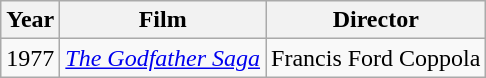<table class="wikitable">
<tr>
<th>Year</th>
<th>Film</th>
<th>Director</th>
</tr>
<tr>
<td>1977</td>
<td><em><a href='#'>The Godfather Saga</a></em></td>
<td>Francis Ford Coppola</td>
</tr>
</table>
